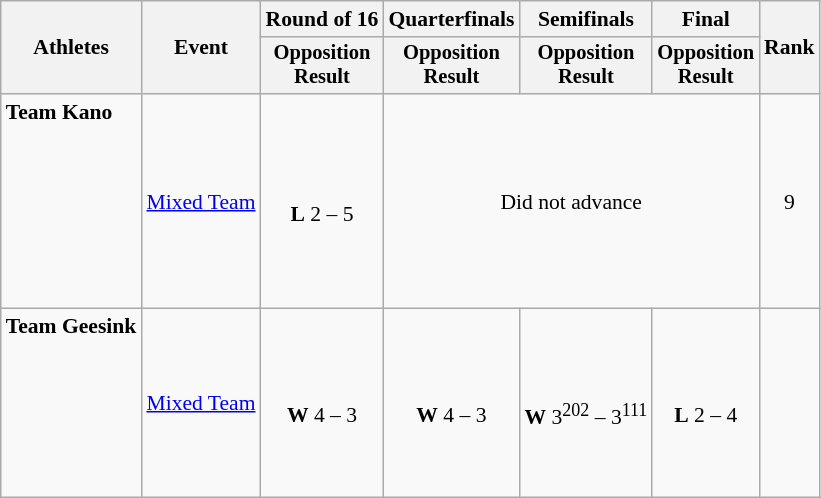<table class="wikitable" style="font-size:90%">
<tr>
<th rowspan="2">Athletes</th>
<th rowspan="2">Event</th>
<th>Round of 16</th>
<th>Quarterfinals</th>
<th>Semifinals</th>
<th>Final</th>
<th rowspan=2>Rank</th>
</tr>
<tr style="font-size:95%">
<th>Opposition<br>Result</th>
<th>Opposition<br>Result</th>
<th>Opposition<br>Result</th>
<th>Opposition<br>Result</th>
</tr>
<tr align=center>
<td align=left><strong>Team Kano</strong><br><br><br><br><br><br><br><br></td>
<td align=left><a href='#'>Mixed Team</a></td>
<td><br><strong>L</strong> 2 – 5</td>
<td colspan=3>Did not advance</td>
<td>9</td>
</tr>
<tr align=center>
<td align=left><strong>Team Geesink</strong><br><br><br><br><br><br><br></td>
<td align=left><a href='#'>Mixed Team</a></td>
<td><br><strong>W</strong> 4 – 3</td>
<td><br><strong>W</strong> 4 – 3</td>
<td><br><strong>W</strong> 3<sup>202</sup> – 3<sup>111</sup></td>
<td><br><strong>L</strong> 2 – 4</td>
<td></td>
</tr>
</table>
